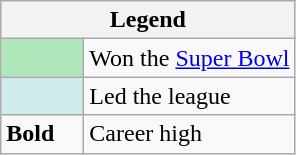<table class="wikitable mw-collapsible">
<tr>
<th colspan="2">Legend</th>
</tr>
<tr>
<td style="background:#afe6ba; width:3em;"></td>
<td>Won the <a href='#'>Super Bowl</a></td>
</tr>
<tr>
<td style="background:#cfecec; width:3em;"></td>
<td>Led the league</td>
</tr>
<tr>
<td><strong>Bold</strong></td>
<td>Career high</td>
</tr>
</table>
